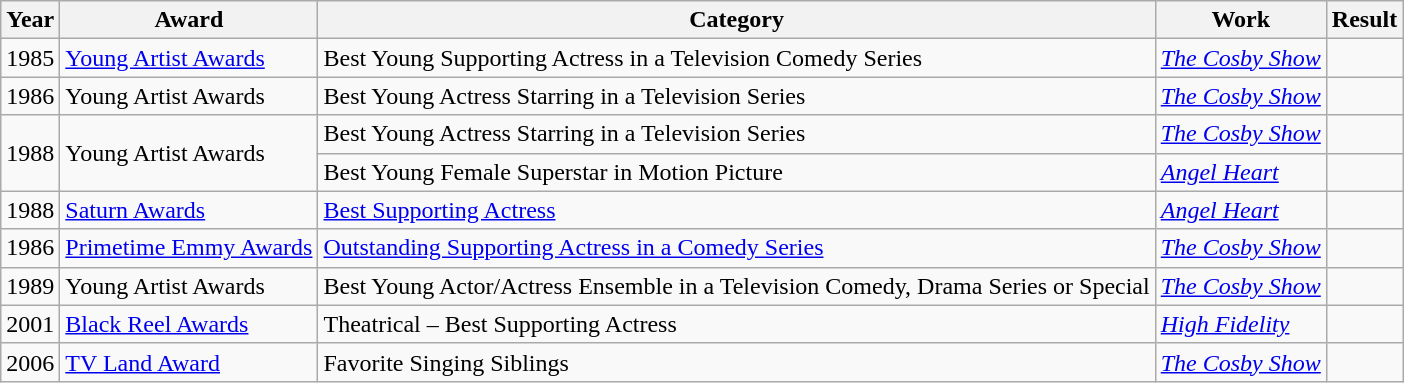<table class="wikitable sortable">
<tr>
<th scope="col">Year</th>
<th scope="col">Award</th>
<th scope="col">Category</th>
<th scope="col">Work</th>
<th scope="col">Result</th>
</tr>
<tr>
<td>1985</td>
<td><a href='#'>Young Artist Awards</a></td>
<td>Best Young Supporting Actress in a Television Comedy Series</td>
<td><em><a href='#'>The Cosby Show</a></em></td>
<td></td>
</tr>
<tr>
<td>1986</td>
<td>Young Artist Awards</td>
<td>Best Young Actress Starring in a Television Series</td>
<td><em><a href='#'>The Cosby Show</a></em></td>
<td></td>
</tr>
<tr>
<td rowspan=2>1988</td>
<td rowspan="2">Young Artist Awards</td>
<td>Best Young Actress Starring in a Television Series</td>
<td><em><a href='#'>The Cosby Show</a></em></td>
<td></td>
</tr>
<tr>
<td>Best Young Female Superstar in Motion Picture</td>
<td><em><a href='#'>Angel Heart</a></em></td>
<td></td>
</tr>
<tr>
<td>1988</td>
<td><a href='#'>Saturn Awards</a></td>
<td><a href='#'>Best Supporting Actress</a></td>
<td><em><a href='#'>Angel Heart</a></em></td>
<td></td>
</tr>
<tr>
<td>1986</td>
<td><a href='#'>Primetime Emmy Awards</a></td>
<td><a href='#'>Outstanding Supporting Actress in a Comedy Series</a></td>
<td><em><a href='#'>The Cosby Show</a></em></td>
<td></td>
</tr>
<tr>
<td>1989</td>
<td>Young Artist Awards</td>
<td>Best Young Actor/Actress Ensemble in a Television Comedy, Drama Series or Special</td>
<td><em><a href='#'>The Cosby Show</a></em> </td>
<td></td>
</tr>
<tr>
<td>2001</td>
<td><a href='#'>Black Reel Awards</a></td>
<td>Theatrical – Best Supporting Actress</td>
<td><em><a href='#'>High Fidelity</a></em></td>
<td></td>
</tr>
<tr>
<td>2006</td>
<td><a href='#'>TV Land Award</a></td>
<td>Favorite Singing Siblings</td>
<td><em><a href='#'>The Cosby Show</a></em> </td>
<td></td>
</tr>
</table>
